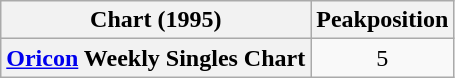<table class="wikitable plainrowheaders" style="text-align:center;">
<tr>
<th>Chart (1995)</th>
<th>Peakposition</th>
</tr>
<tr>
<th scope="row"><a href='#'>Oricon</a> Weekly Singles Chart</th>
<td>5</td>
</tr>
</table>
